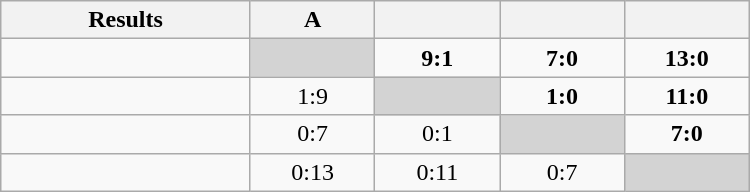<table class=wikitable style="text-align:center" width="500">
<tr>
<th width=33%>Results</th>
<th width=16.5%> A</th>
<th width=16.5%></th>
<th width=16.5%></th>
<th width=16.5%></th>
</tr>
<tr>
<td align="right"></td>
<td bgcolor=lightgrey></td>
<td><strong>9:1</strong></td>
<td><strong>7:0</strong></td>
<td><strong>13:0</strong></td>
</tr>
<tr>
<td align="right"></td>
<td>1:9</td>
<td bgcolor=lightgrey></td>
<td><strong>1:0</strong></td>
<td><strong>11:0</strong></td>
</tr>
<tr>
<td align="right"></td>
<td>0:7</td>
<td>0:1</td>
<td bgcolor=lightgrey></td>
<td><strong>7:0</strong></td>
</tr>
<tr>
<td align="right"></td>
<td>0:13</td>
<td>0:11</td>
<td>0:7</td>
<td bgcolor=lightgrey></td>
</tr>
</table>
